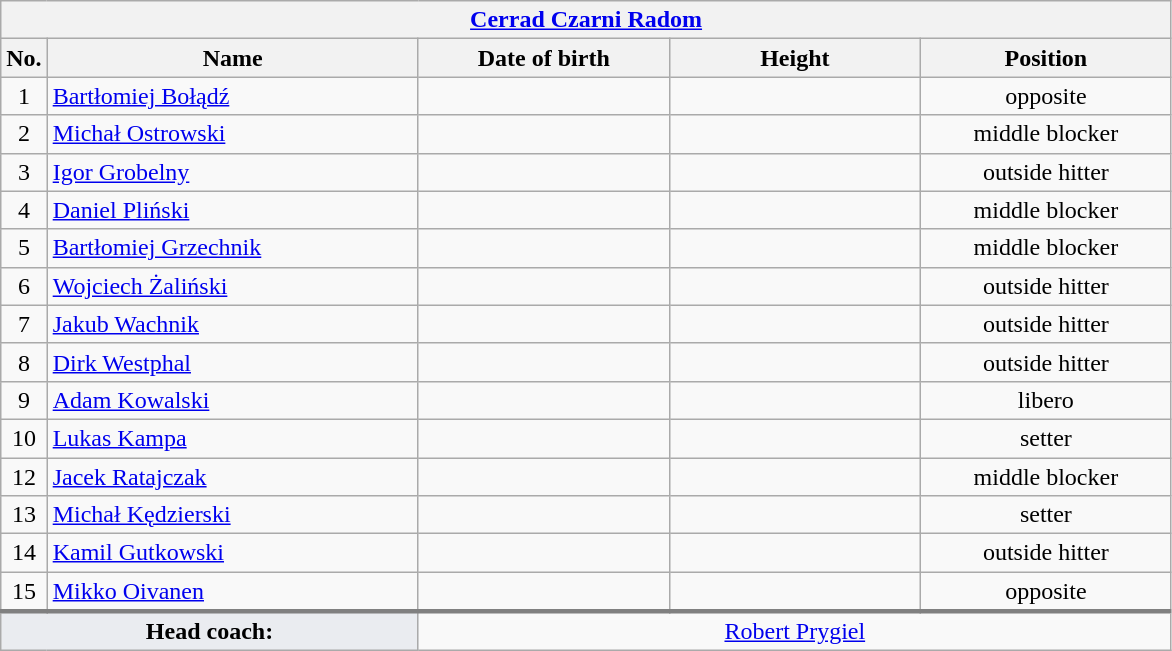<table class="wikitable collapsible collapsed" style="font-size:100%; text-align:center">
<tr>
<th colspan=5 style="width:30em"><a href='#'>Cerrad Czarni Radom</a></th>
</tr>
<tr>
<th>No.</th>
<th style="width:15em">Name</th>
<th style="width:10em">Date of birth</th>
<th style="width:10em">Height</th>
<th style="width:10em">Position</th>
</tr>
<tr>
<td>1</td>
<td align=left> <a href='#'>Bartłomiej Bołądź</a></td>
<td align=right></td>
<td></td>
<td>opposite</td>
</tr>
<tr>
<td>2</td>
<td align=left> <a href='#'>Michał Ostrowski</a></td>
<td align=right></td>
<td></td>
<td>middle blocker</td>
</tr>
<tr>
<td>3</td>
<td align=left> <a href='#'>Igor Grobelny</a></td>
<td align=right></td>
<td></td>
<td>outside hitter</td>
</tr>
<tr>
<td>4</td>
<td align=left> <a href='#'>Daniel Pliński</a></td>
<td align=right></td>
<td></td>
<td>middle blocker</td>
</tr>
<tr>
<td>5</td>
<td align=left> <a href='#'>Bartłomiej Grzechnik</a></td>
<td align=right></td>
<td></td>
<td>middle blocker</td>
</tr>
<tr>
<td>6</td>
<td align=left> <a href='#'>Wojciech Żaliński</a></td>
<td align=right></td>
<td></td>
<td>outside hitter</td>
</tr>
<tr>
<td>7</td>
<td align=left> <a href='#'>Jakub Wachnik</a></td>
<td align=right></td>
<td></td>
<td>outside hitter</td>
</tr>
<tr>
<td>8</td>
<td align=left> <a href='#'>Dirk Westphal</a></td>
<td align=right></td>
<td></td>
<td>outside hitter</td>
</tr>
<tr>
<td>9</td>
<td align=left> <a href='#'>Adam Kowalski</a></td>
<td align=right></td>
<td></td>
<td>libero</td>
</tr>
<tr>
<td>10</td>
<td align=left> <a href='#'>Lukas Kampa</a></td>
<td align=right></td>
<td></td>
<td>setter</td>
</tr>
<tr>
<td>12</td>
<td align=left> <a href='#'>Jacek Ratajczak</a></td>
<td align=right></td>
<td></td>
<td>middle blocker</td>
</tr>
<tr>
<td>13</td>
<td align=left> <a href='#'>Michał Kędzierski</a></td>
<td align=right></td>
<td></td>
<td>setter</td>
</tr>
<tr>
<td>14</td>
<td align=left> <a href='#'>Kamil Gutkowski</a></td>
<td align=right></td>
<td></td>
<td>outside hitter</td>
</tr>
<tr>
<td>15</td>
<td align=left> <a href='#'>Mikko Oivanen</a></td>
<td align=right></td>
<td></td>
<td>opposite</td>
</tr>
<tr style="border-top: 3px solid grey">
<td colspan=2 style="background:#EAECF0"><strong>Head coach:</strong></td>
<td colspan=3> <a href='#'>Robert Prygiel</a></td>
</tr>
</table>
